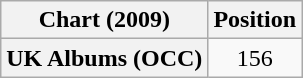<table class="wikitable plainrowheaders" style="text-align:center;">
<tr>
<th scope="column">Chart (2009)</th>
<th scope="column">Position</th>
</tr>
<tr>
<th scope="row">UK Albums (OCC)</th>
<td>156</td>
</tr>
</table>
